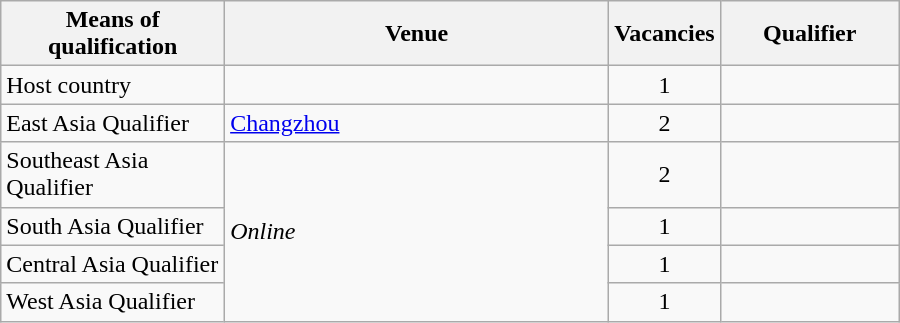<table class="wikitable" width=600>
<tr>
<th width=25%>Means of qualification</th>
<th width=43%>Venue</th>
<th width=6%>Vacancies</th>
<th width=20%>Qualifier</th>
</tr>
<tr>
<td>Host country</td>
<td></td>
<td align="center">1</td>
<td></td>
</tr>
<tr>
<td>East Asia Qualifier</td>
<td> <a href='#'>Changzhou</a></td>
<td align="center">2</td>
<td><br></td>
</tr>
<tr>
<td>Southeast Asia Qualifier</td>
<td rowspan=4><em>Online</em></td>
<td align="center">2</td>
<td><br></td>
</tr>
<tr>
<td>South Asia Qualifier</td>
<td align="center">1</td>
<td></td>
</tr>
<tr>
<td>Central Asia Qualifier</td>
<td align="center">1</td>
<td></td>
</tr>
<tr>
<td>West Asia Qualifier</td>
<td align="center">1</td>
<td></td>
</tr>
</table>
